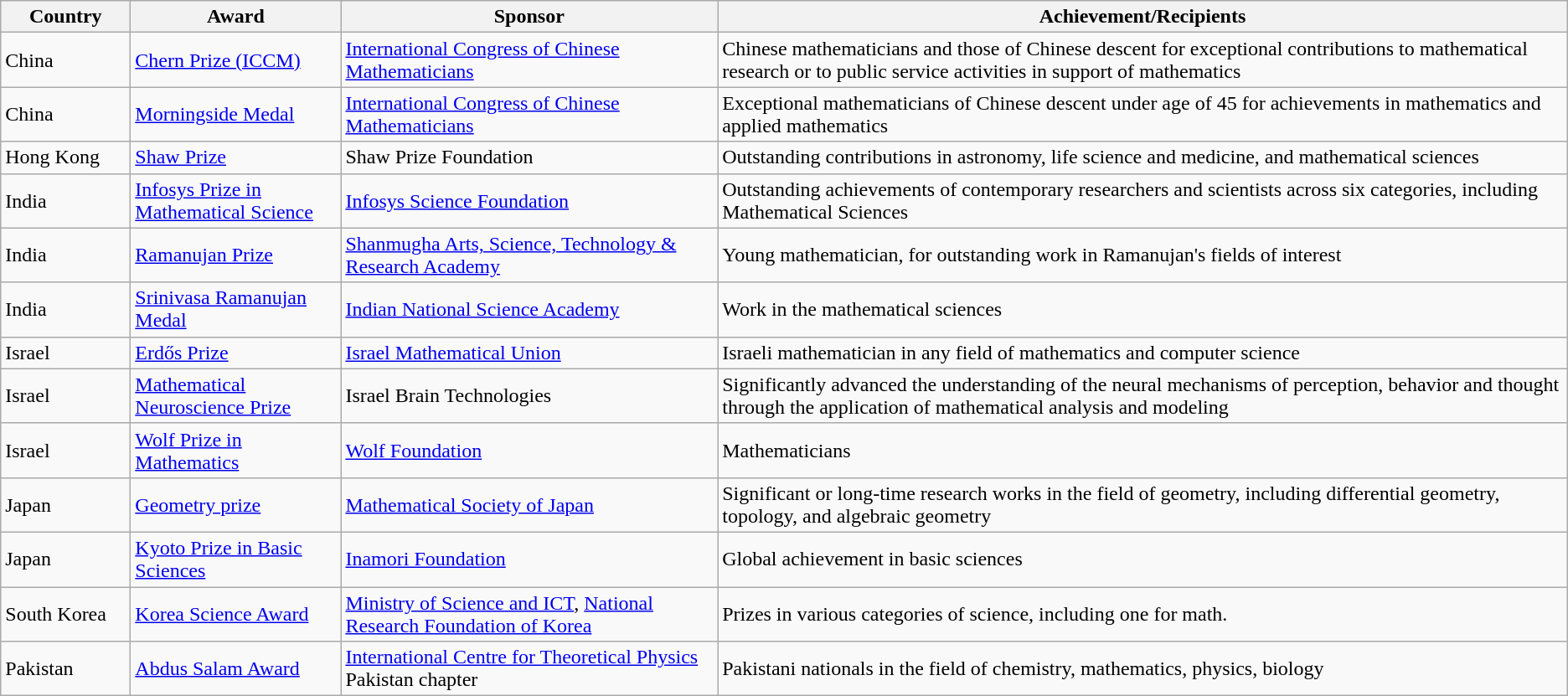<table Class="wikitable sortable">
<tr>
<th style="width:6em;">Country</th>
<th style="width:10em;">Award</th>
<th>Sponsor</th>
<th>Achievement/Recipients</th>
</tr>
<tr>
<td>China</td>
<td><a href='#'>Chern Prize (ICCM)</a></td>
<td><a href='#'>International Congress of Chinese Mathematicians</a></td>
<td>Chinese mathematicians and those of Chinese descent for exceptional contributions to mathematical research or to public service activities in support of mathematics</td>
</tr>
<tr>
<td>China</td>
<td><a href='#'>Morningside Medal</a></td>
<td><a href='#'>International Congress of Chinese Mathematicians</a></td>
<td>Exceptional mathematicians of Chinese descent under age of 45 for achievements in mathematics and applied mathematics</td>
</tr>
<tr>
<td>Hong Kong</td>
<td><a href='#'>Shaw Prize</a></td>
<td>Shaw Prize Foundation</td>
<td>Outstanding contributions in astronomy, life science and medicine, and mathematical sciences</td>
</tr>
<tr>
<td>India</td>
<td><a href='#'>Infosys Prize in Mathematical Science</a></td>
<td><a href='#'>Infosys Science Foundation</a></td>
<td>Outstanding achievements of contemporary researchers and scientists across six categories, including Mathematical Sciences</td>
</tr>
<tr>
<td>India</td>
<td><a href='#'>Ramanujan Prize</a></td>
<td><a href='#'>Shanmugha Arts, Science, Technology & Research Academy</a></td>
<td>Young mathematician, for outstanding work in Ramanujan's fields of interest</td>
</tr>
<tr>
<td>India</td>
<td><a href='#'>Srinivasa Ramanujan Medal</a></td>
<td><a href='#'>Indian National Science Academy</a></td>
<td>Work in the mathematical sciences</td>
</tr>
<tr>
<td>Israel</td>
<td><a href='#'>Erdős Prize</a></td>
<td><a href='#'>Israel Mathematical Union</a></td>
<td>Israeli mathematician in any field of mathematics and computer science</td>
</tr>
<tr>
<td>Israel</td>
<td><a href='#'>Mathematical Neuroscience Prize</a></td>
<td>Israel Brain Technologies</td>
<td>Significantly advanced the understanding of the neural mechanisms of perception, behavior and thought through the application of mathematical analysis and modeling</td>
</tr>
<tr>
<td>Israel</td>
<td><a href='#'>Wolf Prize in Mathematics</a></td>
<td><a href='#'>Wolf Foundation</a></td>
<td>Mathematicians</td>
</tr>
<tr>
<td>Japan</td>
<td><a href='#'>Geometry prize</a></td>
<td><a href='#'>Mathematical Society of Japan</a></td>
<td>Significant or long-time research works in the field of geometry, including differential geometry, topology, and algebraic geometry</td>
</tr>
<tr>
<td>Japan</td>
<td><a href='#'>Kyoto Prize in Basic Sciences</a></td>
<td><a href='#'>Inamori Foundation</a></td>
<td>Global achievement in basic sciences</td>
</tr>
<tr>
<td>South Korea</td>
<td><a href='#'>Korea Science Award</a></td>
<td><a href='#'>Ministry of Science and ICT</a>, <a href='#'>National Research Foundation of Korea</a></td>
<td>Prizes in various categories of science, including one for math.</td>
</tr>
<tr>
<td>Pakistan</td>
<td><a href='#'>Abdus Salam Award</a></td>
<td><a href='#'>International Centre for Theoretical Physics</a> Pakistan chapter</td>
<td>Pakistani nationals in the field of chemistry, mathematics, physics, biology</td>
</tr>
</table>
